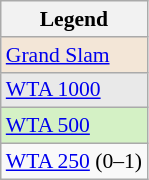<table class=wikitable style=font-size:90%>
<tr>
<th>Legend</th>
</tr>
<tr>
<td bgcolor=f3e6d7><a href='#'>Grand Slam</a></td>
</tr>
<tr>
<td bgcolor=e9e9e9><a href='#'>WTA 1000</a></td>
</tr>
<tr>
<td bgcolor=d4f1c5><a href='#'>WTA 500</a></td>
</tr>
<tr>
<td><a href='#'>WTA 250</a> (0–1)</td>
</tr>
</table>
